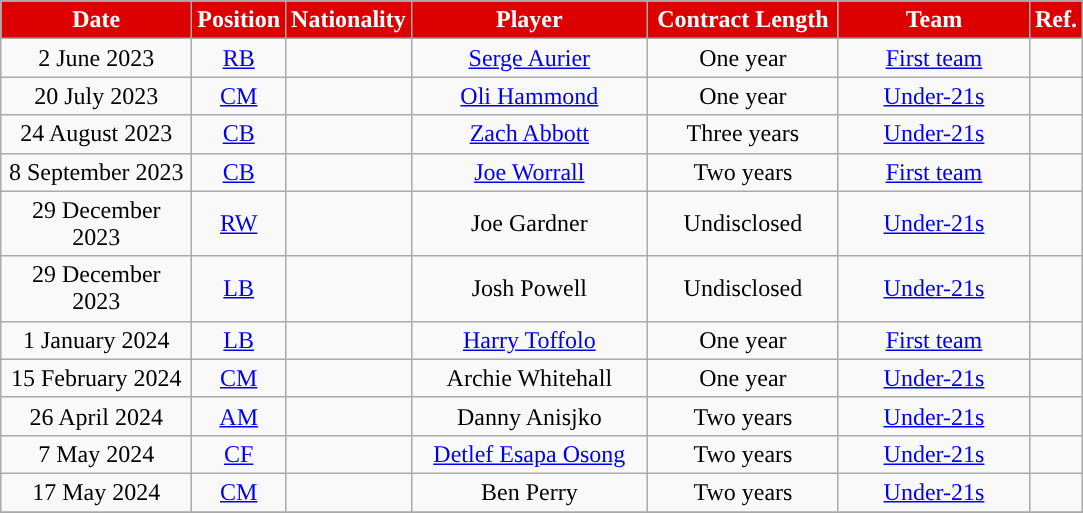<table class="wikitable" style="text-align:center;">
<tr>
<th style="background:#DD0000; color:#FFFFFF; width:120px;">Date</th>
<th style="background:#DD0000; color:#FFFFFF; width:25px;">Position</th>
<th style="background:#DD0000; color:#FFFFFF; width:50px;">Nationality</th>
<th style="background:#DD0000; color:#FFFFFF; width:150px;">Player</th>
<th style="background:#DD0000; color:#FFFFFF; width:120px;">Contract Length</th>
<th style="background:#DD0000; color:#FFFFFF; width:120px;">Team</th>
<th style="background:#DD0000; color:#FFFFFF; width:25px;">Ref.</th>
</tr>
<tr>
<td>2 June 2023</td>
<td><a href='#'>RB</a></td>
<td></td>
<td><a href='#'>Serge Aurier</a></td>
<td>One year</td>
<td><a href='#'>First team</a></td>
<td></td>
</tr>
<tr>
<td>20 July 2023</td>
<td><a href='#'>CM</a></td>
<td></td>
<td><a href='#'>Oli Hammond</a></td>
<td>One year</td>
<td><a href='#'>Under-21s</a></td>
<td></td>
</tr>
<tr>
<td>24 August 2023</td>
<td><a href='#'>CB</a></td>
<td></td>
<td><a href='#'>Zach Abbott</a></td>
<td>Three years</td>
<td><a href='#'>Under-21s</a></td>
<td></td>
</tr>
<tr>
<td>8 September 2023</td>
<td><a href='#'>CB</a></td>
<td></td>
<td><a href='#'>Joe Worrall</a></td>
<td>Two years</td>
<td><a href='#'>First team</a></td>
<td></td>
</tr>
<tr>
<td>29 December 2023</td>
<td><a href='#'>RW</a></td>
<td></td>
<td>Joe Gardner</td>
<td>Undisclosed</td>
<td><a href='#'>Under-21s</a></td>
<td></td>
</tr>
<tr>
<td>29 December 2023</td>
<td><a href='#'>LB</a></td>
<td></td>
<td>Josh Powell</td>
<td>Undisclosed</td>
<td><a href='#'>Under-21s</a></td>
<td></td>
</tr>
<tr>
<td>1 January 2024</td>
<td><a href='#'>LB</a></td>
<td></td>
<td><a href='#'>Harry Toffolo</a></td>
<td>One year</td>
<td><a href='#'>First team</a></td>
<td></td>
</tr>
<tr>
<td>15 February 2024</td>
<td><a href='#'>CM</a></td>
<td></td>
<td>Archie Whitehall</td>
<td>One year</td>
<td><a href='#'>Under-21s</a></td>
<td></td>
</tr>
<tr>
<td>26 April 2024</td>
<td><a href='#'>AM</a></td>
<td></td>
<td>Danny Anisjko</td>
<td>Two years</td>
<td><a href='#'>Under-21s</a></td>
<td></td>
</tr>
<tr>
<td>7 May 2024</td>
<td><a href='#'>CF</a></td>
<td></td>
<td><a href='#'>Detlef Esapa Osong</a></td>
<td>Two years</td>
<td><a href='#'>Under-21s</a></td>
<td></td>
</tr>
<tr>
<td>17 May 2024</td>
<td><a href='#'>CM</a></td>
<td></td>
<td>Ben Perry</td>
<td>Two years</td>
<td><a href='#'>Under-21s</a></td>
<td></td>
</tr>
<tr>
</tr>
</table>
